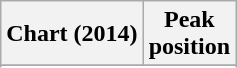<table class="wikitable sortable plainrowheaders" style="text-align:center;">
<tr>
<th scope="col">Chart (2014)</th>
<th scope="col">Peak<br>position</th>
</tr>
<tr>
</tr>
<tr>
</tr>
<tr>
</tr>
<tr>
</tr>
<tr>
</tr>
<tr>
</tr>
<tr>
</tr>
<tr>
</tr>
<tr>
</tr>
</table>
